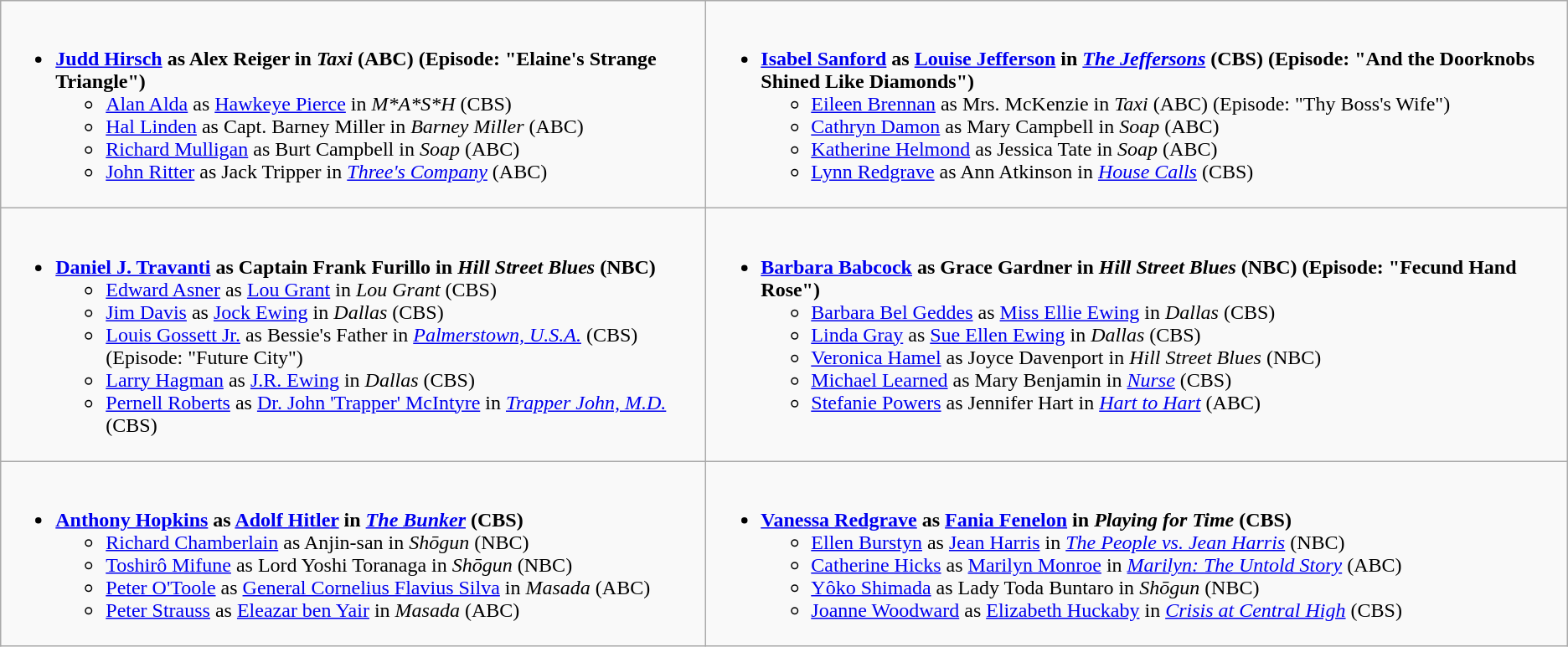<table class="wikitable">
<tr>
<td style="vertical-align:top;"><br><ul><li><strong><a href='#'>Judd Hirsch</a> as Alex Reiger in <em>Taxi</em> (ABC) (Episode: "Elaine's Strange Triangle")</strong><ul><li><a href='#'>Alan Alda</a> as <a href='#'>Hawkeye Pierce</a> in <em>M*A*S*H</em> (CBS)</li><li><a href='#'>Hal Linden</a> as Capt. Barney Miller in <em>Barney Miller</em> (ABC)</li><li><a href='#'>Richard Mulligan</a> as Burt Campbell in <em>Soap</em> (ABC)</li><li><a href='#'>John Ritter</a> as Jack Tripper in <em><a href='#'>Three's Company</a></em> (ABC)</li></ul></li></ul></td>
<td style="vertical-align:top;"><br><ul><li><strong><a href='#'>Isabel Sanford</a> as <a href='#'>Louise Jefferson</a> in <em><a href='#'>The Jeffersons</a></em> (CBS) (Episode: "And the Doorknobs Shined Like Diamonds")</strong><ul><li><a href='#'>Eileen Brennan</a> as Mrs. McKenzie in <em>Taxi</em> (ABC) (Episode: "Thy Boss's Wife")</li><li><a href='#'>Cathryn Damon</a> as Mary Campbell in <em>Soap</em> (ABC)</li><li><a href='#'>Katherine Helmond</a> as Jessica Tate in <em>Soap</em> (ABC)</li><li><a href='#'>Lynn Redgrave</a> as Ann Atkinson in <em><a href='#'>House Calls</a></em> (CBS)</li></ul></li></ul></td>
</tr>
<tr>
<td style="vertical-align:top;"><br><ul><li><strong><a href='#'>Daniel J. Travanti</a> as Captain Frank Furillo in <em>Hill Street Blues</em> (NBC)</strong><ul><li><a href='#'>Edward Asner</a> as <a href='#'>Lou Grant</a> in <em>Lou Grant</em> (CBS)</li><li><a href='#'>Jim Davis</a> as <a href='#'>Jock Ewing</a> in <em>Dallas</em> (CBS)</li><li><a href='#'>Louis Gossett Jr.</a> as Bessie's Father in <em><a href='#'>Palmerstown, U.S.A.</a></em> (CBS) (Episode: "Future City")</li><li><a href='#'>Larry Hagman</a> as <a href='#'>J.R. Ewing</a> in <em>Dallas</em> (CBS)</li><li><a href='#'>Pernell Roberts</a> as <a href='#'>Dr. John 'Trapper' McIntyre</a> in <em><a href='#'>Trapper John, M.D.</a></em> (CBS)</li></ul></li></ul></td>
<td style="vertical-align:top;"><br><ul><li><strong><a href='#'>Barbara Babcock</a> as Grace Gardner in <em>Hill Street Blues</em> (NBC) (Episode: "Fecund Hand Rose")</strong><ul><li><a href='#'>Barbara Bel Geddes</a> as <a href='#'>Miss Ellie Ewing</a> in <em>Dallas</em> (CBS)</li><li><a href='#'>Linda Gray</a> as <a href='#'>Sue Ellen Ewing</a> in <em>Dallas</em> (CBS)</li><li><a href='#'>Veronica Hamel</a> as Joyce Davenport in <em>Hill Street Blues</em> (NBC)</li><li><a href='#'>Michael Learned</a> as Mary Benjamin in <em><a href='#'>Nurse</a></em> (CBS)</li><li><a href='#'>Stefanie Powers</a> as Jennifer Hart  in <em><a href='#'>Hart to Hart</a></em> (ABC)</li></ul></li></ul></td>
</tr>
<tr>
<td style="vertical-align:top;"><br><ul><li><strong><a href='#'>Anthony Hopkins</a> as <a href='#'>Adolf Hitler</a> in <em><a href='#'>The Bunker</a></em> (CBS)</strong><ul><li><a href='#'>Richard Chamberlain</a> as Anjin-san in <em>Shōgun</em> (NBC)</li><li><a href='#'>Toshirô Mifune</a> as Lord Yoshi Toranaga in <em>Shōgun</em> (NBC)</li><li><a href='#'>Peter O'Toole</a> as <a href='#'>General Cornelius Flavius Silva</a> in <em>Masada</em> (ABC)</li><li><a href='#'>Peter Strauss</a> as <a href='#'>Eleazar ben Yair</a> in <em>Masada</em> (ABC)</li></ul></li></ul></td>
<td style="vertical-align:top;"><br><ul><li><strong><a href='#'>Vanessa Redgrave</a> as <a href='#'>Fania Fenelon</a> in <em>Playing for Time</em> (CBS)</strong><ul><li><a href='#'>Ellen Burstyn</a> as <a href='#'>Jean Harris</a> in <em><a href='#'>The People vs. Jean Harris</a></em> (NBC)</li><li><a href='#'>Catherine Hicks</a> as <a href='#'>Marilyn Monroe</a> in <em><a href='#'>Marilyn: The Untold Story</a></em> (ABC)</li><li><a href='#'>Yôko Shimada</a> as Lady Toda Buntaro in <em>Shōgun</em> (NBC)</li><li><a href='#'>Joanne Woodward</a> as <a href='#'>Elizabeth Huckaby</a> in <em><a href='#'>Crisis at Central High</a></em> (CBS)</li></ul></li></ul></td>
</tr>
</table>
